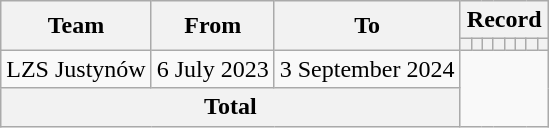<table class="wikitable" style="text-align: center;">
<tr>
<th rowspan="2">Team</th>
<th rowspan="2">From</th>
<th rowspan="2">To</th>
<th colspan="8">Record</th>
</tr>
<tr>
<th></th>
<th></th>
<th></th>
<th></th>
<th></th>
<th></th>
<th></th>
<th></th>
</tr>
<tr>
<td align=left>LZS Justynów</td>
<td align=left>6 July 2023</td>
<td align=left>3 September 2024<br></td>
</tr>
<tr>
<th colspan="3">Total<br></th>
</tr>
</table>
